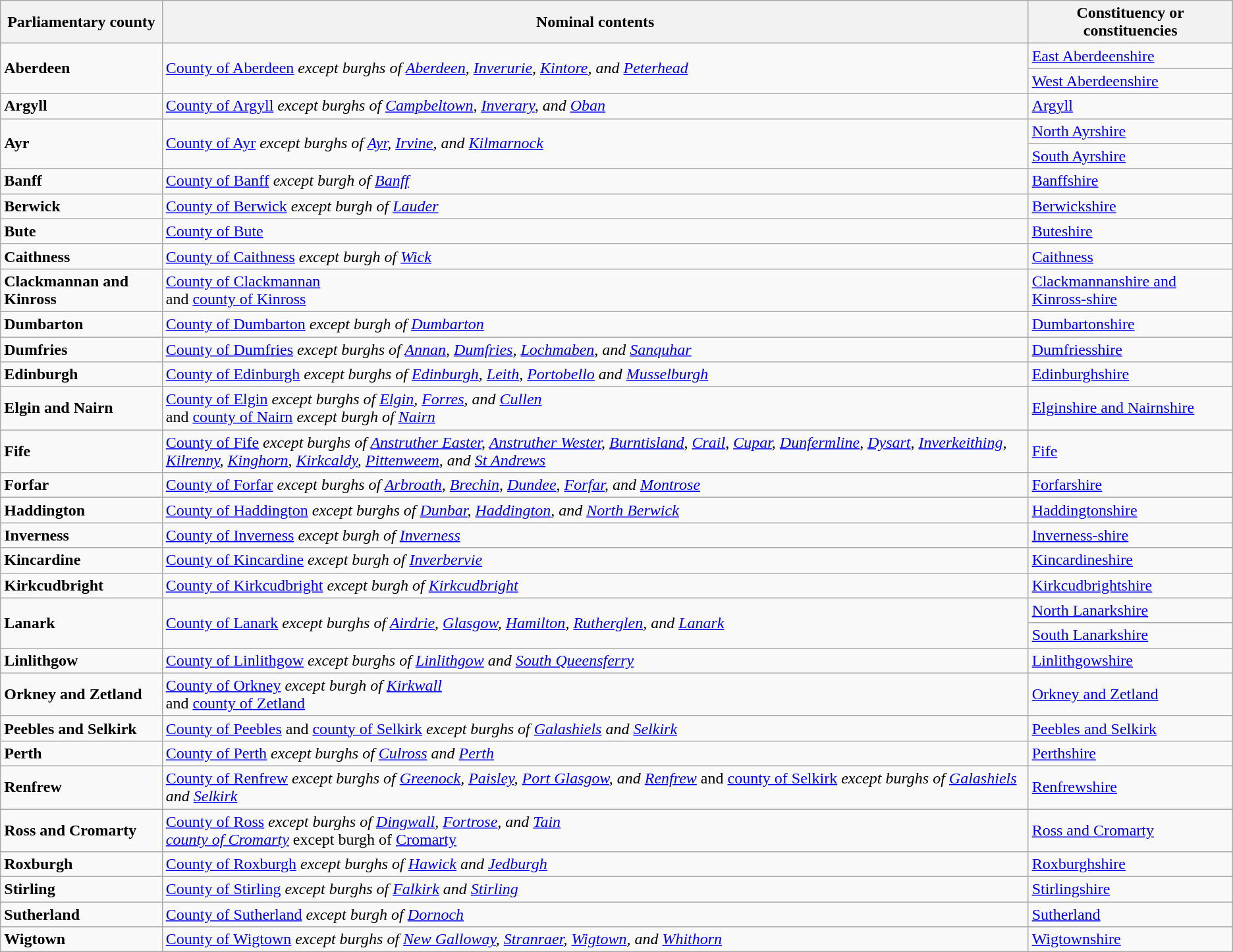<table class="wikitable">
<tr>
<th>Parliamentary county</th>
<th>Nominal contents</th>
<th>Constituency or constituencies</th>
</tr>
<tr>
<td rowspan=2><strong>Aberdeen</strong></td>
<td rowspan=2><a href='#'>County of Aberdeen</a> <em>except burghs of <a href='#'>Aberdeen</a>, <a href='#'>Inverurie</a>, <a href='#'>Kintore</a>, and <a href='#'>Peterhead</a></em></td>
<td><a href='#'>East Aberdeenshire</a></td>
</tr>
<tr>
<td><a href='#'>West Aberdeenshire</a></td>
</tr>
<tr>
<td><strong>Argyll</strong></td>
<td><a href='#'>County of Argyll</a> <em>except burghs of <a href='#'>Campbeltown</a>, <a href='#'>Inverary</a>, and <a href='#'>Oban</a></em></td>
<td><a href='#'>Argyll</a></td>
</tr>
<tr>
<td rowspan=2><strong>Ayr</strong></td>
<td rowspan=2><a href='#'>County of Ayr</a> <em>except burghs of <a href='#'>Ayr</a>, <a href='#'>Irvine</a>, and <a href='#'>Kilmarnock</a> </em></td>
<td><a href='#'>North Ayrshire</a></td>
</tr>
<tr>
<td><a href='#'>South Ayrshire</a></td>
</tr>
<tr>
<td><strong>Banff</strong></td>
<td><a href='#'>County of Banff</a> <em>except  burgh of <a href='#'>Banff</a></em></td>
<td><a href='#'>Banffshire</a></td>
</tr>
<tr>
<td><strong>Berwick</strong></td>
<td><a href='#'>County of Berwick</a> <em>except burgh of <a href='#'>Lauder</a></em></td>
<td><a href='#'>Berwickshire</a></td>
</tr>
<tr>
<td><strong>Bute</strong></td>
<td><a href='#'>County of Bute</a></td>
<td><a href='#'>Buteshire</a></td>
</tr>
<tr>
<td><strong>Caithness</strong></td>
<td><a href='#'>County of Caithness</a> <em>except burgh of <a href='#'>Wick</a></em></td>
<td><a href='#'>Caithness</a></td>
</tr>
<tr>
<td><strong>Clackmannan and Kinross</strong></td>
<td><a href='#'>County of Clackmannan</a> <br> and <a href='#'>county of Kinross</a></td>
<td><a href='#'>Clackmannanshire and Kinross-shire</a></td>
</tr>
<tr>
<td><strong>Dumbarton</strong></td>
<td><a href='#'>County of Dumbarton</a> <em>except burgh of <a href='#'>Dumbarton</a></em></td>
<td><a href='#'>Dumbartonshire</a></td>
</tr>
<tr>
<td><strong>Dumfries</strong></td>
<td><a href='#'>County of Dumfries</a> <em>except burghs of <a href='#'>Annan</a>, <a href='#'>Dumfries</a>, <a href='#'>Lochmaben</a>, and <a href='#'>Sanquhar</a></em></td>
<td><a href='#'>Dumfriesshire</a></td>
</tr>
<tr>
<td><strong>Edinburgh</strong></td>
<td><a href='#'>County of Edinburgh</a> <em>except burghs of <a href='#'>Edinburgh</a>, <a href='#'>Leith</a>, <a href='#'>Portobello</a> and <a href='#'>Musselburgh</a></em></td>
<td><a href='#'>Edinburghshire</a></td>
</tr>
<tr>
<td><strong>Elgin and Nairn</strong></td>
<td><a href='#'>County of Elgin</a> <em>except burghs of <a href='#'>Elgin</a>, <a href='#'>Forres</a>, and <a href='#'>Cullen</a></em> <br> and <a href='#'>county of Nairn</a> <em>except burgh of <a href='#'>Nairn</a></em></td>
<td><a href='#'>Elginshire and Nairnshire</a></td>
</tr>
<tr>
<td><strong>Fife</strong></td>
<td><a href='#'>County of Fife</a> <em>except burghs of <a href='#'>Anstruther Easter</a>, <a href='#'>Anstruther Wester</a>, <a href='#'>Burntisland</a>, <a href='#'>Crail</a>, <a href='#'>Cupar</a>, <a href='#'>Dunfermline</a>, <a href='#'>Dysart</a>, <a href='#'>Inverkeithing</a>, <a href='#'>Kilrenny</a>, <a href='#'>Kinghorn</a>, <a href='#'>Kirkcaldy</a>, <a href='#'>Pittenweem</a>, and <a href='#'>St Andrews</a></em></td>
<td><a href='#'>Fife</a></td>
</tr>
<tr>
<td><strong>Forfar</strong></td>
<td><a href='#'>County of Forfar</a> <em>except burghs of <a href='#'>Arbroath</a>, <a href='#'>Brechin</a>, <a href='#'>Dundee</a>, <a href='#'>Forfar</a>, and <a href='#'>Montrose</a></em></td>
<td><a href='#'>Forfarshire</a></td>
</tr>
<tr>
<td><strong>Haddington</strong></td>
<td><a href='#'>County of Haddington</a> <em>except burghs of <a href='#'>Dunbar</a>, <a href='#'>Haddington</a>, and <a href='#'>North Berwick</a></em></td>
<td><a href='#'>Haddingtonshire</a></td>
</tr>
<tr>
<td><strong>Inverness</strong></td>
<td><a href='#'>County of Inverness</a> <em>except burgh of <a href='#'>Inverness</a></em></td>
<td><a href='#'>Inverness-shire</a></td>
</tr>
<tr>
<td><strong>Kincardine</strong></td>
<td><a href='#'>County of Kincardine</a> <em>except burgh of <a href='#'>Inverbervie</a></em></td>
<td><a href='#'>Kincardineshire</a></td>
</tr>
<tr>
<td><strong>Kirkcudbright</strong></td>
<td><a href='#'>County of Kirkcudbright</a> <em>except burgh of <a href='#'>Kirkcudbright</a></em></td>
<td><a href='#'>Kirkcudbrightshire</a></td>
</tr>
<tr>
<td rowspan=2><strong>Lanark</strong></td>
<td rowspan=2><a href='#'>County of Lanark</a> <em>except burghs of <a href='#'>Airdrie</a>, <a href='#'>Glasgow</a>, <a href='#'>Hamilton</a>, <a href='#'>Rutherglen</a>, and <a href='#'>Lanark</a></em></td>
<td><a href='#'>North Lanarkshire</a></td>
</tr>
<tr>
<td><a href='#'>South Lanarkshire</a></td>
</tr>
<tr>
<td><strong>Linlithgow</strong></td>
<td><a href='#'>County of Linlithgow</a> <em>except burghs of <a href='#'>Linlithgow</a> and <a href='#'>South Queensferry</a></em></td>
<td><a href='#'>Linlithgowshire</a></td>
</tr>
<tr>
<td><strong>Orkney and Zetland</strong></td>
<td><a href='#'>County of Orkney</a> <em>except burgh of <a href='#'>Kirkwall</a></em> <br> and <a href='#'>county of Zetland</a></td>
<td><a href='#'>Orkney and Zetland</a></td>
</tr>
<tr>
<td><strong>Peebles and Selkirk</strong></td>
<td><a href='#'>County of Peebles</a> and <a href='#'>county of Selkirk</a> <em>except burghs of <a href='#'>Galashiels</a> and <a href='#'>Selkirk</a></em></td>
<td><a href='#'>Peebles and Selkirk</a></td>
</tr>
<tr>
<td><strong>Perth</strong></td>
<td><a href='#'>County of Perth</a> <em>except burghs of <a href='#'>Culross</a> and <a href='#'>Perth</a></em></td>
<td><a href='#'>Perthshire</a></td>
</tr>
<tr>
<td><strong>Renfrew</strong></td>
<td><a href='#'>County of Renfrew</a> <em>except burghs of <a href='#'>Greenock</a>, <a href='#'>Paisley</a>, <a href='#'>Port Glasgow</a>, and <a href='#'>Renfrew</a></em> and <a href='#'>county of Selkirk</a> <em>except burghs of <a href='#'>Galashiels</a> and <a href='#'>Selkirk</a></em></td>
<td><a href='#'>Renfrewshire</a></td>
</tr>
<tr>
<td><strong>Ross and Cromarty</strong></td>
<td><a href='#'>County of Ross</a> <em>except burghs of <a href='#'>Dingwall</a>, <a href='#'>Fortrose</a>, and <a href='#'>Tain</a> <br> <a href='#'>county of Cromarty</a> </em>except burgh of <a href='#'>Cromarty</a></td>
<td><a href='#'>Ross and Cromarty</a></td>
</tr>
<tr>
<td><strong>Roxburgh</strong></td>
<td><a href='#'>County of Roxburgh</a> <em>except burghs of <a href='#'>Hawick</a> and <a href='#'>Jedburgh</a></em></td>
<td><a href='#'>Roxburghshire</a></td>
</tr>
<tr>
<td><strong>Stirling</strong></td>
<td><a href='#'>County of Stirling</a> <em>except burghs of <a href='#'>Falkirk</a> and <a href='#'>Stirling</a></em></td>
<td><a href='#'>Stirlingshire</a></td>
</tr>
<tr>
<td><strong>Sutherland</strong></td>
<td><a href='#'>County of Sutherland</a> <em>except burgh of <a href='#'>Dornoch</a></em></td>
<td><a href='#'>Sutherland</a></td>
</tr>
<tr>
<td><strong>Wigtown</strong></td>
<td><a href='#'>County of Wigtown</a> <em>except burghs of <a href='#'>New Galloway</a>, <a href='#'>Stranraer</a>, <a href='#'>Wigtown</a>, and <a href='#'>Whithorn</a></em></td>
<td><a href='#'>Wigtownshire</a></td>
</tr>
</table>
